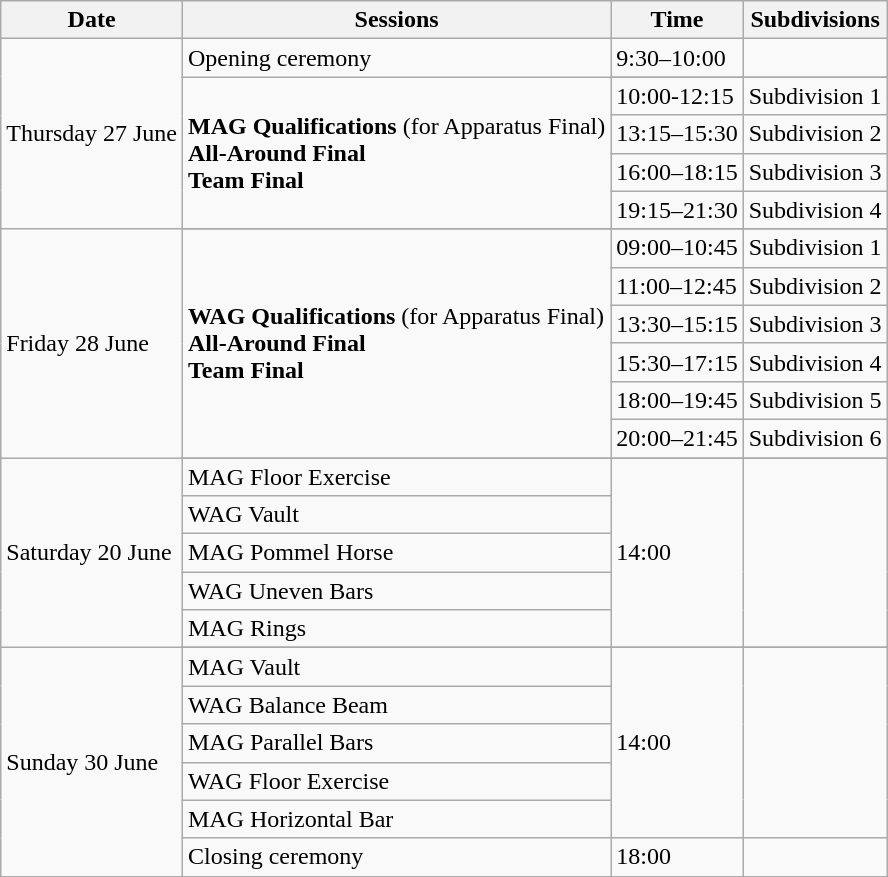<table class="wikitable">
<tr>
<th>Date</th>
<th>Sessions</th>
<th>Time</th>
<th>Subdivisions</th>
</tr>
<tr>
<td rowspan="6">Thursday 27 June</td>
<td>Opening ceremony</td>
<td>9:30–10:00</td>
<td></td>
</tr>
<tr>
<td rowspan="5"><strong>MAG Qualifications</strong> (for Apparatus Final)<br><strong>All-Around Final</strong><br><strong>Team Final</strong></td>
</tr>
<tr>
<td>10:00-12:15</td>
<td>Subdivision 1</td>
</tr>
<tr>
<td>13:15–15:30</td>
<td>Subdivision 2</td>
</tr>
<tr>
<td>16:00–18:15</td>
<td>Subdivision 3</td>
</tr>
<tr>
<td>19:15–21:30</td>
<td>Subdivision 4</td>
</tr>
<tr>
<td rowspan="8">Friday 28 June</td>
</tr>
<tr>
<td rowspan="7"><strong>WAG Qualifications</strong> (for Apparatus Final)<br><strong>All-Around Final</strong><br><strong>Team Final</strong></td>
</tr>
<tr>
<td>09:00–10:45</td>
<td>Subdivision 1</td>
</tr>
<tr>
<td>11:00–12:45</td>
<td>Subdivision 2</td>
</tr>
<tr>
<td>13:30–15:15</td>
<td>Subdivision 3</td>
</tr>
<tr>
<td>15:30–17:15</td>
<td>Subdivision 4</td>
</tr>
<tr>
<td>18:00–19:45</td>
<td>Subdivision 5</td>
</tr>
<tr>
<td>20:00–21:45</td>
<td>Subdivision 6</td>
</tr>
<tr>
<td rowspan="6">Saturday 20 June</td>
</tr>
<tr>
<td>MAG Floor Exercise</td>
<td rowspan="5">14:00</td>
<td rowspan="5"></td>
</tr>
<tr>
<td>WAG Vault</td>
</tr>
<tr>
<td>MAG Pommel Horse</td>
</tr>
<tr>
<td>WAG Uneven Bars</td>
</tr>
<tr>
<td>MAG Rings</td>
</tr>
<tr>
<td rowspan="7">Sunday 30 June</td>
</tr>
<tr>
<td>MAG Vault</td>
<td rowspan="5">14:00</td>
<td rowspan="5"></td>
</tr>
<tr>
<td>WAG Balance Beam</td>
</tr>
<tr>
<td>MAG Parallel Bars</td>
</tr>
<tr>
<td>WAG Floor Exercise</td>
</tr>
<tr>
<td>MAG Horizontal Bar</td>
</tr>
<tr>
<td>Closing ceremony</td>
<td>18:00</td>
<td></td>
</tr>
</table>
